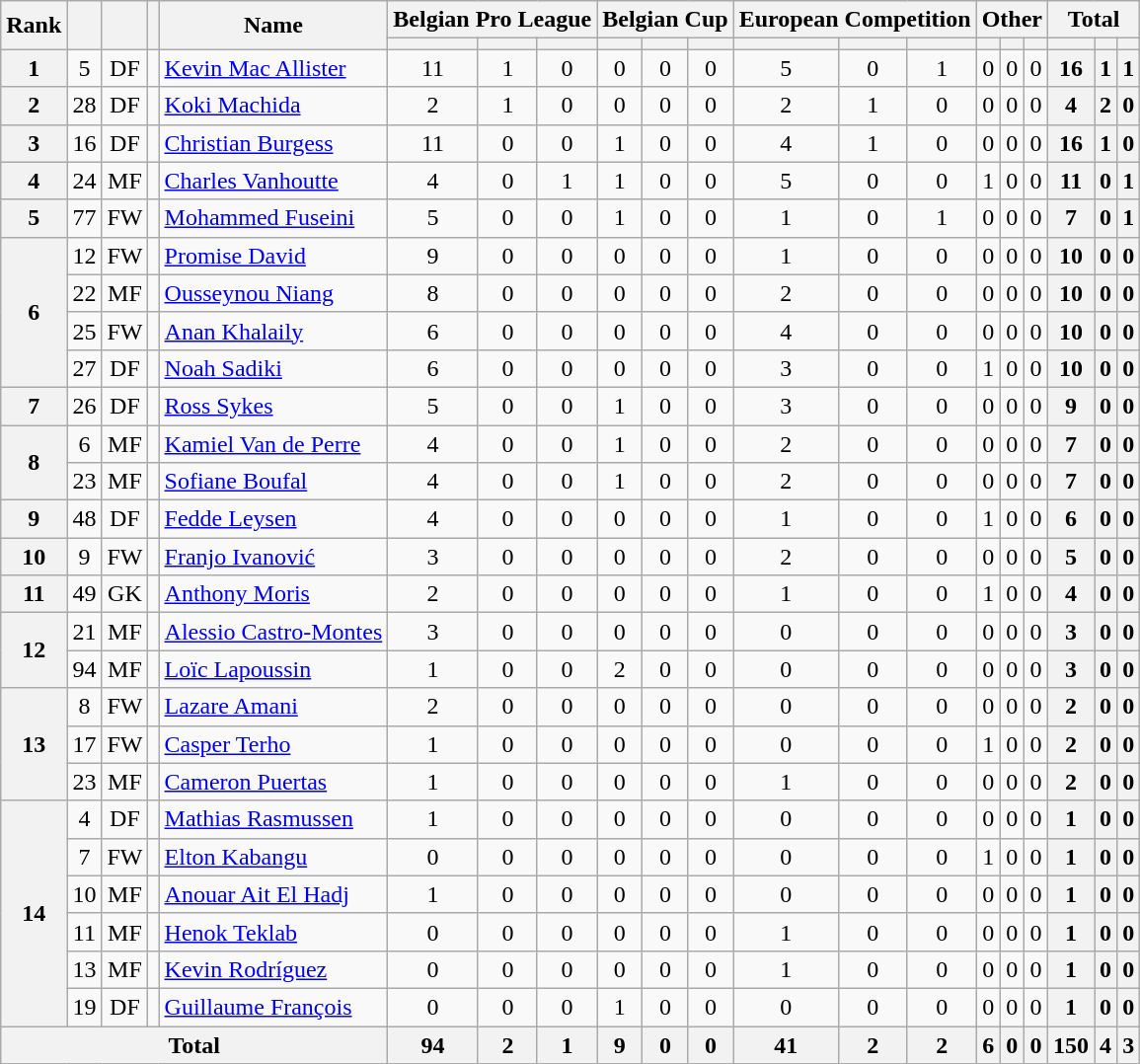<table class="wikitable sortable" style="text-align:center;">
<tr>
<th rowspan="2">Rank</th>
<th rowspan="2"></th>
<th rowspan="2"></th>
<th rowspan="2"></th>
<th rowspan="2">Name</th>
<th colspan="3">Belgian Pro League</th>
<th colspan="3">Belgian Cup</th>
<th colspan="3">European Competition </th>
<th colspan="3">Other </th>
<th colspan="3">Total</th>
</tr>
<tr>
<th></th>
<th></th>
<th></th>
<th></th>
<th></th>
<th></th>
<th></th>
<th></th>
<th></th>
<th></th>
<th></th>
<th></th>
<th></th>
<th></th>
<th></th>
</tr>
<tr>
<th rowspan="1">1</th>
<td>5</td>
<td>DF</td>
<td></td>
<td style="text-align:left;"><a href='#'>Kevin Mac Allister</a></td>
<td>11</td>
<td>1</td>
<td>0</td>
<td>0</td>
<td>0</td>
<td>0</td>
<td>5</td>
<td>0</td>
<td>1</td>
<td>0</td>
<td>0</td>
<td>0</td>
<th>16</th>
<th>1</th>
<th>1</th>
</tr>
<tr>
<th rowspan="1">2</th>
<td>28</td>
<td>DF</td>
<td></td>
<td style="text-align:left;"><a href='#'>Koki Machida</a></td>
<td>2</td>
<td>1</td>
<td>0</td>
<td>0</td>
<td>0</td>
<td>0</td>
<td>2</td>
<td>1</td>
<td>0</td>
<td>0</td>
<td>0</td>
<td>0</td>
<th>4</th>
<th>2</th>
<th>0</th>
</tr>
<tr>
<th rowspan="1">3</th>
<td>16</td>
<td>DF</td>
<td></td>
<td style="text-align:left;"><a href='#'>Christian Burgess</a></td>
<td>11</td>
<td>0</td>
<td>0</td>
<td>1</td>
<td>0</td>
<td>0</td>
<td>4</td>
<td>1</td>
<td>0</td>
<td>0</td>
<td>0</td>
<td>0</td>
<th>16</th>
<th>1</th>
<th>0</th>
</tr>
<tr>
<th rowspan="1">4</th>
<td>24</td>
<td>MF</td>
<td></td>
<td style="text-align:left;"><a href='#'>Charles Vanhoutte</a></td>
<td>4</td>
<td>0</td>
<td>1</td>
<td>1</td>
<td>0</td>
<td>0</td>
<td>5</td>
<td>0</td>
<td>0</td>
<td>1</td>
<td>0</td>
<td>0</td>
<th>11</th>
<th>0</th>
<th>1</th>
</tr>
<tr>
<th rowspan="1">5</th>
<td>77</td>
<td>FW</td>
<td></td>
<td style="text-align:left;"><a href='#'>Mohammed Fuseini</a></td>
<td>5</td>
<td>0</td>
<td>0</td>
<td>1</td>
<td>0</td>
<td>0</td>
<td>1</td>
<td>0</td>
<td>1</td>
<td>0</td>
<td>0</td>
<td>0</td>
<th>7</th>
<th>0</th>
<th>1</th>
</tr>
<tr>
<th rowspan="4">6</th>
<td>12</td>
<td>FW</td>
<td></td>
<td style="text-align:left;"><a href='#'>Promise David</a></td>
<td>9</td>
<td>0</td>
<td>0</td>
<td>0</td>
<td>0</td>
<td>0</td>
<td>1</td>
<td>0</td>
<td>0</td>
<td>0</td>
<td>0</td>
<td>0</td>
<th>10</th>
<th>0</th>
<th>0</th>
</tr>
<tr>
<td>22</td>
<td>MF</td>
<td></td>
<td style="text-align:left;"><a href='#'>Ousseynou Niang</a></td>
<td>8</td>
<td>0</td>
<td>0</td>
<td>0</td>
<td>0</td>
<td>0</td>
<td>2</td>
<td>0</td>
<td>0</td>
<td>0</td>
<td>0</td>
<td>0</td>
<th>10</th>
<th>0</th>
<th>0</th>
</tr>
<tr>
<td>25</td>
<td>FW</td>
<td></td>
<td style="text-align:left;"><a href='#'>Anan Khalaily</a></td>
<td>6</td>
<td>0</td>
<td>0</td>
<td>0</td>
<td>0</td>
<td>0</td>
<td>4</td>
<td>0</td>
<td>0</td>
<td>0</td>
<td>0</td>
<td>0</td>
<th>10</th>
<th>0</th>
<th>0</th>
</tr>
<tr>
<td>27</td>
<td>DF</td>
<td></td>
<td style="text-align:left;"><a href='#'>Noah Sadiki</a></td>
<td>6</td>
<td>0</td>
<td>0</td>
<td>0</td>
<td>0</td>
<td>0</td>
<td>3</td>
<td>0</td>
<td>0</td>
<td>1</td>
<td>0</td>
<td>0</td>
<th>10</th>
<th>0</th>
<th>0</th>
</tr>
<tr>
<th rowspan="1">7</th>
<td>26</td>
<td>DF</td>
<td></td>
<td style="text-align:left;"><a href='#'>Ross Sykes</a></td>
<td>5</td>
<td>0</td>
<td>0</td>
<td>1</td>
<td>0</td>
<td>0</td>
<td>3</td>
<td>0</td>
<td>0</td>
<td>0</td>
<td>0</td>
<td>0</td>
<th>9</th>
<th>0</th>
<th>0</th>
</tr>
<tr>
<th rowspan="2">8</th>
<td>6</td>
<td>MF</td>
<td></td>
<td style="text-align:left;"><a href='#'>Kamiel Van de Perre</a></td>
<td>4</td>
<td>0</td>
<td>0</td>
<td>1</td>
<td>0</td>
<td>0</td>
<td>2</td>
<td>0</td>
<td>0</td>
<td>0</td>
<td>0</td>
<td>0</td>
<th>7</th>
<th>0</th>
<th>0</th>
</tr>
<tr>
<td>23</td>
<td>MF</td>
<td></td>
<td style="text-align:left;"><a href='#'>Sofiane Boufal</a></td>
<td>4</td>
<td>0</td>
<td>0</td>
<td>1</td>
<td>0</td>
<td>0</td>
<td>2</td>
<td>0</td>
<td>0</td>
<td>0</td>
<td>0</td>
<td>0</td>
<th>7</th>
<th>0</th>
<th>0</th>
</tr>
<tr>
<th rowspan="1">9</th>
<td>48</td>
<td>DF</td>
<td></td>
<td style="text-align:left;"><a href='#'>Fedde Leysen</a></td>
<td>4</td>
<td>0</td>
<td>0</td>
<td>0</td>
<td>0</td>
<td>0</td>
<td>1</td>
<td>0</td>
<td>0</td>
<td>1</td>
<td>0</td>
<td>0</td>
<th>6</th>
<th>0</th>
<th>0</th>
</tr>
<tr>
<th rowspan="1">10</th>
<td>9</td>
<td>FW</td>
<td></td>
<td style="text-align:left;"><a href='#'>Franjo Ivanović</a></td>
<td>3</td>
<td>0</td>
<td>0</td>
<td>0</td>
<td>0</td>
<td>0</td>
<td>2</td>
<td>0</td>
<td>0</td>
<td>0</td>
<td>0</td>
<td>0</td>
<th>5</th>
<th>0</th>
<th>0</th>
</tr>
<tr>
<th rowspan="1">11</th>
<td>49</td>
<td>GK</td>
<td></td>
<td style="text-align:left;"><a href='#'>Anthony Moris</a></td>
<td>2</td>
<td>0</td>
<td>0</td>
<td>0</td>
<td>0</td>
<td>0</td>
<td>1</td>
<td>0</td>
<td>0</td>
<td>1</td>
<td>0</td>
<td>0</td>
<th>4</th>
<th>0</th>
<th>0</th>
</tr>
<tr>
<th rowspan="2">12</th>
<td>21</td>
<td>MF</td>
<td></td>
<td style="text-align:left;"><a href='#'>Alessio Castro-Montes</a></td>
<td>3</td>
<td>0</td>
<td>0</td>
<td>0</td>
<td>0</td>
<td>0</td>
<td>0</td>
<td>0</td>
<td>0</td>
<td>0</td>
<td>0</td>
<td>0</td>
<th>3</th>
<th>0</th>
<th>0</th>
</tr>
<tr>
<td>94</td>
<td>MF</td>
<td></td>
<td style="text-align:left;"><a href='#'>Loïc Lapoussin</a></td>
<td>1</td>
<td>0</td>
<td>0</td>
<td>2</td>
<td>0</td>
<td>0</td>
<td>0</td>
<td>0</td>
<td>0</td>
<td>0</td>
<td>0</td>
<td>0</td>
<th>3</th>
<th>0</th>
<th>0</th>
</tr>
<tr>
<th rowspan="3">13</th>
<td>8</td>
<td>FW</td>
<td></td>
<td style="text-align:left;"><a href='#'>Lazare Amani</a></td>
<td>2</td>
<td>0</td>
<td>0</td>
<td>0</td>
<td>0</td>
<td>0</td>
<td>0</td>
<td>0</td>
<td>0</td>
<td>0</td>
<td>0</td>
<td>0</td>
<th>2</th>
<th>0</th>
<th>0</th>
</tr>
<tr>
<td>17</td>
<td>FW</td>
<td></td>
<td style="text-align:left;"><a href='#'>Casper Terho</a></td>
<td>1</td>
<td>0</td>
<td>0</td>
<td>0</td>
<td>0</td>
<td>0</td>
<td>0</td>
<td>0</td>
<td>0</td>
<td>1</td>
<td>0</td>
<td>0</td>
<th>2</th>
<th>0</th>
<th>0</th>
</tr>
<tr>
<td>23</td>
<td>MF</td>
<td></td>
<td style="text-align:left;"><a href='#'>Cameron Puertas</a></td>
<td>1</td>
<td>0</td>
<td>0</td>
<td>0</td>
<td>0</td>
<td>0</td>
<td>1</td>
<td>0</td>
<td>0</td>
<td>0</td>
<td>0</td>
<td>0</td>
<th>2</th>
<th>0</th>
<th>0</th>
</tr>
<tr>
<th rowspan="6">14</th>
<td>4</td>
<td>DF</td>
<td></td>
<td style="text-align:left;"><a href='#'>Mathias Rasmussen</a></td>
<td>1</td>
<td>0</td>
<td>0</td>
<td>0</td>
<td>0</td>
<td>0</td>
<td>0</td>
<td>0</td>
<td>0</td>
<td>0</td>
<td>0</td>
<td>0</td>
<th>1</th>
<th>0</th>
<th>0</th>
</tr>
<tr>
<td>7</td>
<td>FW</td>
<td></td>
<td style="text-align:left;"><a href='#'>Elton Kabangu</a></td>
<td>0</td>
<td>0</td>
<td>0</td>
<td>0</td>
<td>0</td>
<td>0</td>
<td>0</td>
<td>0</td>
<td>0</td>
<td>1</td>
<td>0</td>
<td>0</td>
<th>1</th>
<th>0</th>
<th>0</th>
</tr>
<tr>
<td>10</td>
<td>MF</td>
<td></td>
<td style="text-align:left;"><a href='#'>Anouar Ait El Hadj</a></td>
<td>1</td>
<td>0</td>
<td>0</td>
<td>0</td>
<td>0</td>
<td>0</td>
<td>0</td>
<td>0</td>
<td>0</td>
<td>0</td>
<td>0</td>
<td>0</td>
<th>1</th>
<th>0</th>
<th>0</th>
</tr>
<tr>
<td>11</td>
<td>MF</td>
<td></td>
<td style="text-align:left;"><a href='#'>Henok Teklab</a></td>
<td>0</td>
<td>0</td>
<td>0</td>
<td>0</td>
<td>0</td>
<td>0</td>
<td>1</td>
<td>0</td>
<td>0</td>
<td>0</td>
<td>0</td>
<td>0</td>
<th>1</th>
<th>0</th>
<th>0</th>
</tr>
<tr>
<td>13</td>
<td>MF</td>
<td></td>
<td style="text-align:left;"><a href='#'>Kevin Rodríguez</a></td>
<td>0</td>
<td>0</td>
<td>0</td>
<td>0</td>
<td>0</td>
<td>0</td>
<td>1</td>
<td>0</td>
<td>0</td>
<td>0</td>
<td>0</td>
<td>0</td>
<th>1</th>
<th>0</th>
<th>0</th>
</tr>
<tr>
<td>19</td>
<td>DF</td>
<td></td>
<td style="text-align:left;"><a href='#'>Guillaume François</a></td>
<td>0</td>
<td>0</td>
<td>0</td>
<td>1</td>
<td>0</td>
<td>0</td>
<td>0</td>
<td>0</td>
<td>0</td>
<td>0</td>
<td>0</td>
<td>0</td>
<th>1</th>
<th>0</th>
<th>0</th>
</tr>
<tr>
<th colspan="5">Total</th>
<th>94</th>
<th>2</th>
<th>1</th>
<th>9</th>
<th>0</th>
<th>0</th>
<th>41</th>
<th>2</th>
<th>2</th>
<th>6</th>
<th>0</th>
<th>0</th>
<th>150</th>
<th>4</th>
<th>3</th>
</tr>
</table>
